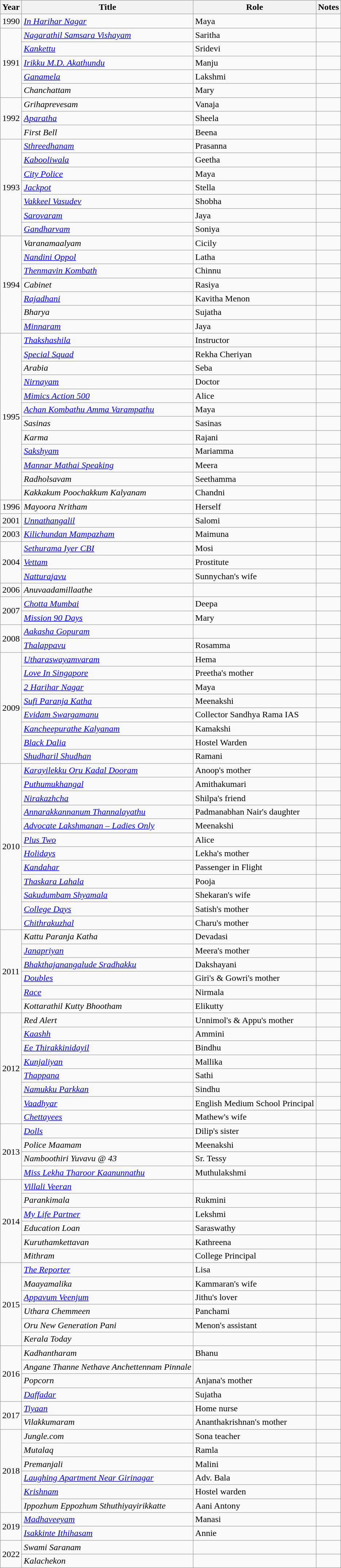<table class="wikitable sortable">
<tr>
<th scope="col">Year</th>
<th scope="col">Title</th>
<th scope="col">Role</th>
<th scope="col" class="unsortable">Notes</th>
</tr>
<tr>
<td>1990</td>
<td><em><a href='#'>In Harihar Nagar</a></em></td>
<td>Maya</td>
<td></td>
</tr>
<tr>
<td rowspan=5>1991</td>
<td><em><a href='#'>Nagarathil Samsara Vishayam</a></em></td>
<td>Saritha</td>
<td></td>
</tr>
<tr>
<td><em><a href='#'>Kankettu</a></em></td>
<td>Sridevi</td>
<td></td>
</tr>
<tr>
<td><em><a href='#'>Irikku M.D. Akathundu</a></em></td>
<td>Manju</td>
<td></td>
</tr>
<tr>
<td><em><a href='#'>Ganamela</a></em></td>
<td>Lakshmi</td>
<td></td>
</tr>
<tr>
<td><em>Chanchattam</em></td>
<td>Mary</td>
<td></td>
</tr>
<tr>
<td rowspan=3>1992</td>
<td><em>Grihaprevesam</em></td>
<td>Vanaja</td>
<td></td>
</tr>
<tr>
<td><em><a href='#'>Aparatha</a></em></td>
<td>Sheela</td>
<td></td>
</tr>
<tr>
<td><em>First Bell</em></td>
<td>Beena</td>
<td></td>
</tr>
<tr>
<td rowspan=7>1993</td>
<td><em><a href='#'>Sthreedhanam</a></em></td>
<td>Prasanna</td>
<td></td>
</tr>
<tr>
<td><em><a href='#'>Kabooliwala</a></em></td>
<td>Geetha</td>
<td></td>
</tr>
<tr>
<td><em><a href='#'>City Police</a></em></td>
<td>Maya</td>
<td></td>
</tr>
<tr>
<td><em><a href='#'>Jackpot</a></em></td>
<td>Stella</td>
<td></td>
</tr>
<tr>
<td><em><a href='#'>Vakkeel Vasudev</a></em></td>
<td>Shobha</td>
<td></td>
</tr>
<tr>
<td><em><a href='#'>Sarovaram</a></em></td>
<td>Jaya</td>
<td></td>
</tr>
<tr>
<td><em><a href='#'>Gandharvam</a></em></td>
<td>Soniya</td>
<td></td>
</tr>
<tr>
<td rowspan=7>1994</td>
<td><em>Varanamaalyam</em></td>
<td>Cicily</td>
<td></td>
</tr>
<tr>
<td><em><a href='#'>Nandini Oppol</a></em></td>
<td>Latha</td>
<td></td>
</tr>
<tr>
<td><em><a href='#'>Thenmavin Kombath</a></em></td>
<td>Chinnu</td>
<td></td>
</tr>
<tr>
<td><em>Cabinet</em></td>
<td>Rasiya</td>
<td></td>
</tr>
<tr>
<td><em><a href='#'>Rajadhani</a></em></td>
<td>Kavitha Menon</td>
<td></td>
</tr>
<tr>
<td><em>Bharya</em></td>
<td>Sujatha</td>
<td></td>
</tr>
<tr>
<td><em><a href='#'>Minnaram</a></em></td>
<td>Jaya</td>
<td></td>
</tr>
<tr>
<td rowspan=12>1995</td>
<td><em><a href='#'>Thakshashila</a></em></td>
<td>Instructor</td>
<td></td>
</tr>
<tr>
<td><em><a href='#'>Special Squad</a></em></td>
<td>Rekha Cheriyan</td>
<td></td>
</tr>
<tr>
<td><em>Arabia</em></td>
<td>Seba</td>
<td></td>
</tr>
<tr>
<td><em><a href='#'>Nirnayam</a></em></td>
<td>Doctor</td>
<td></td>
</tr>
<tr>
<td><em><a href='#'>Mimics Action 500</a></em></td>
<td>Alice</td>
<td></td>
</tr>
<tr>
<td><em><a href='#'>Achan Kombathu Amma Varampathu</a></em></td>
<td>Maya</td>
<td></td>
</tr>
<tr>
<td><em>Sasinas</em></td>
<td>Sasinas</td>
<td></td>
</tr>
<tr>
<td><em>Karma</em></td>
<td>Rajani</td>
<td></td>
</tr>
<tr>
<td><em><a href='#'>Sakshyam</a></em></td>
<td>Mariamma</td>
<td></td>
</tr>
<tr>
<td><em><a href='#'>Mannar Mathai Speaking</a></em></td>
<td>Meera</td>
<td></td>
</tr>
<tr>
<td><em>Radholsavam</em></td>
<td>Seethamma</td>
<td></td>
</tr>
<tr>
<td><em>Kakkakum Poochakkum Kalyanam</em></td>
<td>Chandni</td>
<td></td>
</tr>
<tr>
<td>1996</td>
<td><em>Mayoora Nritham</em></td>
<td>Herself</td>
<td></td>
</tr>
<tr>
<td>2001</td>
<td><em><a href='#'>Unnathangalil</a></em></td>
<td>Salomi</td>
<td></td>
</tr>
<tr>
<td>2003</td>
<td><em><a href='#'>Kilichundan Mampazham</a></em></td>
<td>Maimuna</td>
<td></td>
</tr>
<tr>
<td rowspan=3>2004</td>
<td><em><a href='#'>Sethurama Iyer CBI</a></em></td>
<td>Mosi</td>
<td></td>
</tr>
<tr>
<td><em><a href='#'>Vettam</a></em></td>
<td>Prostitute</td>
<td></td>
</tr>
<tr>
<td><em><a href='#'>Natturajavu</a></em></td>
<td>Sunnychan's wife</td>
<td></td>
</tr>
<tr>
<td>2006</td>
<td><em>Anuvaadamillaathe</em></td>
<td></td>
<td></td>
</tr>
<tr>
<td rowspan=2>2007</td>
<td><em><a href='#'>Chotta Mumbai</a></em></td>
<td>Deepa</td>
<td></td>
</tr>
<tr>
<td><em><a href='#'>Mission 90 Days</a></em></td>
<td>Mary</td>
<td></td>
</tr>
<tr>
<td rowspan=2>2008</td>
<td><em><a href='#'>Aakasha Gopuram</a></em></td>
<td></td>
<td></td>
</tr>
<tr>
<td><em><a href='#'>Thalappavu</a></em></td>
<td>Rosamma</td>
<td></td>
</tr>
<tr>
<td rowspan=8>2009</td>
<td><em><a href='#'>Utharaswayamvaram</a></em></td>
<td>Hema</td>
<td></td>
</tr>
<tr>
<td><em><a href='#'>Love In Singapore</a></em></td>
<td>Preetha's mother</td>
<td></td>
</tr>
<tr>
<td><em><a href='#'>2 Harihar Nagar</a></em></td>
<td>Maya</td>
<td></td>
</tr>
<tr>
<td><em><a href='#'>Sufi Paranja Katha</a></em></td>
<td>Meenakshi</td>
<td></td>
</tr>
<tr>
<td><em><a href='#'>Evidam Swargamanu</a></em></td>
<td>Collector Sandhya Rama IAS</td>
<td></td>
</tr>
<tr>
<td><em><a href='#'>Kancheepurathe Kalyanam</a></em></td>
<td>Kamakshi</td>
<td></td>
</tr>
<tr>
<td><em><a href='#'>Black Dalia</a></em></td>
<td>Hostel Warden</td>
<td></td>
</tr>
<tr>
<td><em><a href='#'>Shudharil Shudhan</a></em></td>
<td>Ramani</td>
<td></td>
</tr>
<tr>
<td rowspan=12>2010</td>
<td><em><a href='#'>Karayilekku Oru Kadal Dooram</a></em></td>
<td>Anoop's mother</td>
<td></td>
</tr>
<tr>
<td><em><a href='#'>Puthumukhangal</a></em></td>
<td>Amithakumari</td>
<td></td>
</tr>
<tr>
<td><em><a href='#'>Nirakazhcha</a></em></td>
<td>Shilpa's friend</td>
<td></td>
</tr>
<tr>
<td><em><a href='#'>Annarakkannanum Thannalayathu</a></em></td>
<td>Padmanabhan Nair's daughter</td>
<td></td>
</tr>
<tr>
<td><em><a href='#'>Advocate Lakshmanan – Ladies Only</a></em></td>
<td>Meenakshi</td>
<td></td>
</tr>
<tr>
<td><em><a href='#'>Plus Two</a></em></td>
<td>Alice</td>
<td></td>
</tr>
<tr>
<td><em><a href='#'>Holidays</a></em></td>
<td>Lekha's mother</td>
<td></td>
</tr>
<tr>
<td><em><a href='#'>Kandahar</a></em></td>
<td>Passenger in Flight</td>
<td></td>
</tr>
<tr>
<td><em><a href='#'>Thaskara Lahala</a></em></td>
<td>Pooja</td>
<td></td>
</tr>
<tr>
<td><em><a href='#'>Sakudumbam Shyamala</a></em></td>
<td>Shekaran's wife</td>
<td></td>
</tr>
<tr>
<td><em><a href='#'>College Days</a></em></td>
<td>Satish's mother</td>
<td></td>
</tr>
<tr>
<td><em><a href='#'>Chithrakuzhal</a></em></td>
<td>Charu's mother</td>
<td></td>
</tr>
<tr>
<td rowspan=6>2011</td>
<td><em>Kattu Paranja Katha</em></td>
<td>Devadasi</td>
<td></td>
</tr>
<tr>
<td><em><a href='#'>Janapriyan</a></em></td>
<td>Meera's mother</td>
<td></td>
</tr>
<tr>
<td><em><a href='#'>Bhakthajanangalude Sradhakku</a></em></td>
<td>Dakshayani</td>
<td></td>
</tr>
<tr>
<td><em><a href='#'>Doubles</a></em></td>
<td>Giri's & Gowri's mother</td>
<td></td>
</tr>
<tr>
<td><em><a href='#'>Race</a></em></td>
<td>Nirmala</td>
<td></td>
</tr>
<tr>
<td><em>Kottarathil Kutty Bhootham</em></td>
<td>Elikutty</td>
<td></td>
</tr>
<tr>
<td rowspan=8>2012</td>
<td><em>Red Alert</em></td>
<td>Unnimol's & Appu's mother</td>
<td></td>
</tr>
<tr>
<td><em><a href='#'>Kaashh</a></em></td>
<td>Ammini</td>
<td></td>
</tr>
<tr>
<td><em><a href='#'>Ee Thirakkinidayil</a></em></td>
<td>Bindhu</td>
<td></td>
</tr>
<tr>
<td><em><a href='#'>Kunjaliyan</a></em></td>
<td>Mallika</td>
<td></td>
</tr>
<tr>
<td><em><a href='#'>Thappana</a></em></td>
<td>Sathi</td>
<td></td>
</tr>
<tr>
<td><em><a href='#'>Namukku Parkkan</a></em></td>
<td>Sindhu</td>
<td></td>
</tr>
<tr>
<td><em><a href='#'>Vaadhyar</a></em></td>
<td>English Medium School Principal</td>
<td></td>
</tr>
<tr>
<td><em><a href='#'>Chettayees</a></em></td>
<td>Mathew's wife</td>
<td></td>
</tr>
<tr>
<td rowspan=4>2013</td>
<td><em><a href='#'>Dolls</a></em></td>
<td>Dilip's sister</td>
<td></td>
</tr>
<tr>
<td><em>Police Maamam</em></td>
<td>Meenakshi</td>
<td></td>
</tr>
<tr>
<td><em>Namboothiri Yuvavu @ 43</em></td>
<td>Sr. Tessy</td>
<td></td>
</tr>
<tr>
<td><em><a href='#'>Miss Lekha Tharoor Kaanunnathu</a></em></td>
<td>Muthulakshmi</td>
<td></td>
</tr>
<tr>
<td rowspan=6>2014</td>
<td><em><a href='#'>Villali Veeran</a></em></td>
<td></td>
<td></td>
</tr>
<tr>
<td><em>Parankimala</em></td>
<td>Rukmini</td>
<td></td>
</tr>
<tr>
<td><em><a href='#'>My Life Partner</a></em></td>
<td>Lekshmi</td>
<td></td>
</tr>
<tr>
<td><em>Education Loan</em></td>
<td>Saraswathy</td>
<td></td>
</tr>
<tr>
<td><em>Kuruthamkettavan</em></td>
<td>Kathreena</td>
<td></td>
</tr>
<tr>
<td><em>Mithram</em></td>
<td>College Principal</td>
<td></td>
</tr>
<tr>
<td rowspan=6>2015</td>
<td><em><a href='#'>The Reporter</a></em></td>
<td>Lisa</td>
<td></td>
</tr>
<tr>
<td><em>Maayamalika</em></td>
<td>Kammaran's wife</td>
<td></td>
</tr>
<tr>
<td><em><a href='#'>Appavum Veenjum</a></em></td>
<td>Jithu's lover</td>
<td></td>
</tr>
<tr>
<td><em>Uthara Chemmeen</em></td>
<td>Panchami</td>
<td></td>
</tr>
<tr>
<td><em>Oru New Generation Pani</em></td>
<td>Menon's assistant</td>
<td></td>
</tr>
<tr>
<td><em>Kerala Today</em></td>
<td></td>
<td></td>
</tr>
<tr>
<td rowspan=4>2016</td>
<td><em>Kadhantharam</em></td>
<td>Bhanu</td>
<td></td>
</tr>
<tr>
<td><em>Angane Thanne Nethave Anchettennam Pinnale</em></td>
<td></td>
<td></td>
</tr>
<tr>
<td><em>Popcorn</em></td>
<td>Anjana's mother</td>
<td></td>
</tr>
<tr>
<td><em><a href='#'>Daffadar</a></em></td>
<td>Sujatha</td>
<td></td>
</tr>
<tr>
<td rowspan=2>2017</td>
<td><em><a href='#'>Tiyaan</a></em></td>
<td>Home nurse</td>
<td></td>
</tr>
<tr>
<td><em>Vilakkumaram</em></td>
<td>Ananthakrishnan's mother</td>
<td></td>
</tr>
<tr>
<td rowspan=6>2018</td>
<td><em>Jungle.com</em></td>
<td>Sona teacher</td>
<td></td>
</tr>
<tr>
<td><em>Mutalaq</em></td>
<td>Ramla</td>
<td></td>
</tr>
<tr>
<td><em>Premanjali</em></td>
<td>Malini</td>
<td></td>
</tr>
<tr>
<td><em><a href='#'>Laughing Apartment Near Girinagar</a></em></td>
<td>Adv. Bala</td>
<td></td>
</tr>
<tr>
<td><em><a href='#'>Krishnam</a></em></td>
<td>Hostel warden</td>
<td></td>
</tr>
<tr>
<td><em>Ippozhum Eppozhum Sthuthiyayirikkatte</em></td>
<td>Aani Antony</td>
<td></td>
</tr>
<tr>
<td rowspan=2>2019</td>
<td><em><a href='#'>Madhaveeyam</a></em></td>
<td>Manasi</td>
<td></td>
</tr>
<tr>
<td><em><a href='#'>Isakkinte Ithihasam</a></em></td>
<td>Annie</td>
<td></td>
</tr>
<tr>
<td rowspan=2>2022</td>
<td><em>Swami Saranam</em></td>
<td></td>
<td></td>
</tr>
<tr>
<td><em>Kalachekon</em></td>
<td></td>
<td></td>
</tr>
</table>
